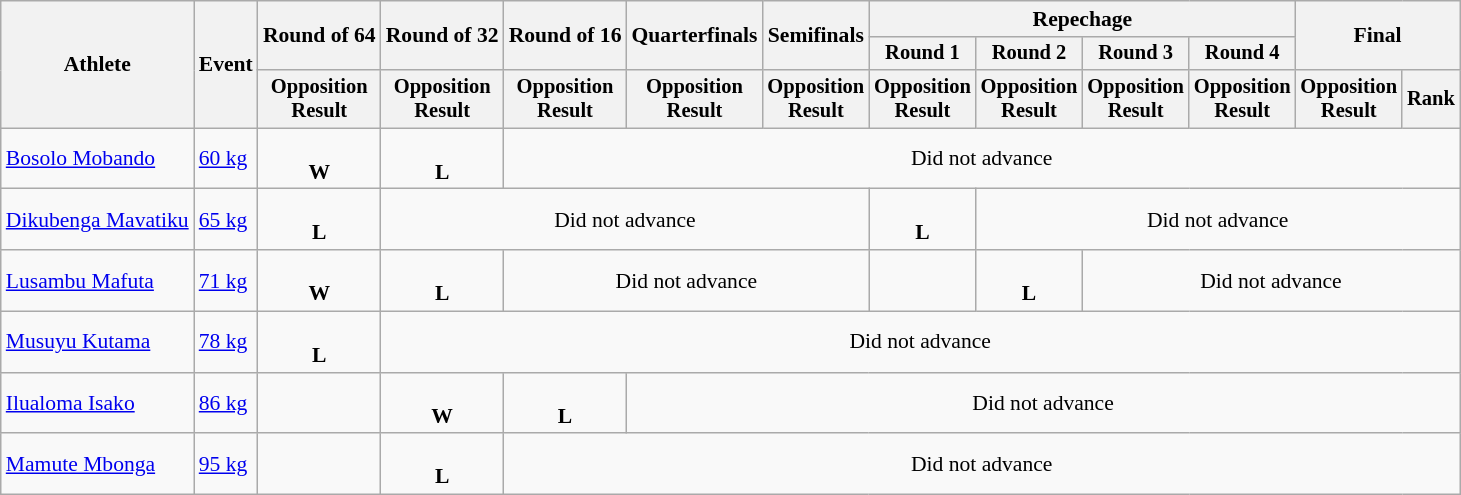<table class="wikitable" style="font-size:90%">
<tr>
<th rowspan="3">Athlete</th>
<th rowspan="3">Event</th>
<th rowspan="2">Round of 64</th>
<th rowspan="2">Round of 32</th>
<th rowspan="2">Round of 16</th>
<th rowspan="2">Quarterfinals</th>
<th rowspan="2">Semifinals</th>
<th colspan=4>Repechage</th>
<th rowspan="2" colspan=2>Final</th>
</tr>
<tr style="font-size:95%">
<th>Round 1</th>
<th>Round 2</th>
<th>Round 3</th>
<th>Round 4</th>
</tr>
<tr style="font-size:95%">
<th>Opposition<br>Result</th>
<th>Opposition<br>Result</th>
<th>Opposition<br>Result</th>
<th>Opposition<br>Result</th>
<th>Opposition<br>Result</th>
<th>Opposition<br>Result</th>
<th>Opposition<br>Result</th>
<th>Opposition<br>Result</th>
<th>Opposition<br>Result</th>
<th>Opposition<br>Result</th>
<th>Rank</th>
</tr>
<tr align=center>
<td align=left><a href='#'>Bosolo Mobando</a></td>
<td align=left><a href='#'>60 kg</a></td>
<td><br><strong>W</strong></td>
<td><br><strong>L</strong></td>
<td colspan=9>Did not advance</td>
</tr>
<tr align=center>
<td align=left><a href='#'>Dikubenga Mavatiku</a></td>
<td align=left><a href='#'>65 kg</a></td>
<td><br><strong>L</strong></td>
<td colspan=4>Did not advance</td>
<td><br><strong>L</strong></td>
<td colspan=5>Did not advance</td>
</tr>
<tr align=center>
<td align=left><a href='#'>Lusambu Mafuta</a></td>
<td align=left><a href='#'>71 kg</a></td>
<td><br><strong>W</strong></td>
<td><br><strong>L</strong></td>
<td colspan=3>Did not advance</td>
<td></td>
<td><br><strong>L</strong></td>
<td colspan=4>Did not advance</td>
</tr>
<tr align=center>
<td align=left><a href='#'>Musuyu Kutama</a></td>
<td align=left><a href='#'>78 kg</a></td>
<td><br><strong>L</strong></td>
<td colspan=10>Did not advance</td>
</tr>
<tr align=center>
<td align=left><a href='#'>Ilualoma Isako</a></td>
<td align=left><a href='#'>86 kg</a></td>
<td></td>
<td><br><strong>W</strong></td>
<td><br><strong>L</strong></td>
<td colspan=8>Did not advance</td>
</tr>
<tr align=center>
<td align=left><a href='#'>Mamute Mbonga</a></td>
<td align=left><a href='#'>95 kg</a></td>
<td></td>
<td><br><strong>L</strong></td>
<td colspan=9>Did not advance</td>
</tr>
</table>
